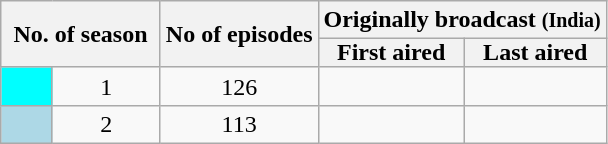<table class="wikitable sortable" style="text-align:center">
<tr>
<th rowspan="2" colspan="2" style="padding: 0 8px">No. of season</th>
<th rowspan="2">No of episodes</th>
<th colspan="2">Originally broadcast <small>(India)</small></th>
</tr>
<tr>
<th style="padding: 0 8px">First aired</th>
<th style="padding: 0 8px">Last aired</th>
</tr>
<tr>
<td style="background:cyan"></td>
<td align="center">1</td>
<td align="center">126</td>
<td align="center"></td>
<td align="center"></td>
</tr>
<tr>
<td style="background:lightblue"></td>
<td align="center">2</td>
<td align="center">113</td>
<td align="center"></td>
<td align="center"></td>
</tr>
</table>
